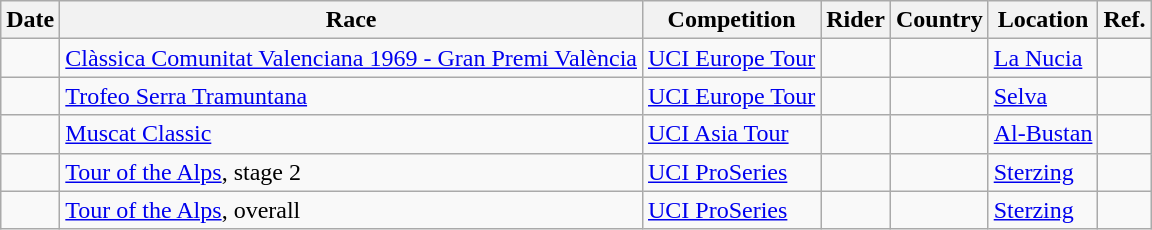<table class="wikitable sortable">
<tr>
<th>Date</th>
<th>Race</th>
<th>Competition</th>
<th>Rider</th>
<th>Country</th>
<th>Location</th>
<th class="unsortable">Ref.</th>
</tr>
<tr>
<td></td>
<td><a href='#'>Clàssica Comunitat Valenciana 1969 - Gran Premi València</a></td>
<td><a href='#'>UCI Europe Tour</a></td>
<td></td>
<td></td>
<td><a href='#'>La Nucia</a></td>
<td align="center"></td>
</tr>
<tr>
<td></td>
<td><a href='#'>Trofeo Serra Tramuntana</a></td>
<td><a href='#'>UCI Europe Tour</a></td>
<td></td>
<td></td>
<td><a href='#'>Selva</a></td>
<td align="center"></td>
</tr>
<tr>
<td></td>
<td><a href='#'>Muscat Classic</a></td>
<td><a href='#'>UCI Asia Tour</a></td>
<td></td>
<td></td>
<td><a href='#'>Al-Bustan</a></td>
<td align="center"></td>
</tr>
<tr>
<td></td>
<td><a href='#'>Tour of the Alps</a>, stage 2</td>
<td><a href='#'>UCI ProSeries</a></td>
<td></td>
<td></td>
<td><a href='#'>Sterzing</a></td>
<td></td>
</tr>
<tr>
<td></td>
<td><a href='#'>Tour of the Alps</a>, overall</td>
<td><a href='#'>UCI ProSeries</a></td>
<td></td>
<td></td>
<td><a href='#'>Sterzing</a></td>
<td></td>
</tr>
</table>
